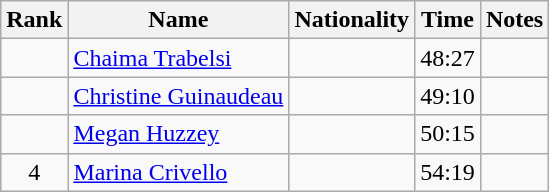<table class="wikitable sortable" style="text-align:center">
<tr>
<th>Rank</th>
<th>Name</th>
<th>Nationality</th>
<th>Time</th>
<th>Notes</th>
</tr>
<tr>
<td></td>
<td align=left><a href='#'>Chaima Trabelsi</a></td>
<td align=left></td>
<td>48:27</td>
<td></td>
</tr>
<tr>
<td></td>
<td align=left><a href='#'>Christine Guinaudeau</a></td>
<td align=left></td>
<td>49:10</td>
<td></td>
</tr>
<tr>
<td></td>
<td align=left><a href='#'>Megan Huzzey</a></td>
<td align=left></td>
<td>50:15</td>
<td></td>
</tr>
<tr>
<td>4</td>
<td align=left><a href='#'>Marina Crivello</a></td>
<td align=left></td>
<td>54:19</td>
<td></td>
</tr>
</table>
